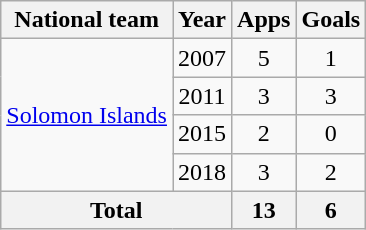<table class="wikitable" style="text-align:center">
<tr>
<th>National team</th>
<th>Year</th>
<th>Apps</th>
<th>Goals</th>
</tr>
<tr>
<td rowspan="4"><a href='#'>Solomon Islands</a></td>
<td>2007</td>
<td>5</td>
<td>1</td>
</tr>
<tr>
<td>2011</td>
<td>3</td>
<td>3</td>
</tr>
<tr>
<td>2015</td>
<td>2</td>
<td>0</td>
</tr>
<tr>
<td>2018</td>
<td>3</td>
<td>2</td>
</tr>
<tr>
<th colspan="2">Total</th>
<th>13</th>
<th>6</th>
</tr>
</table>
